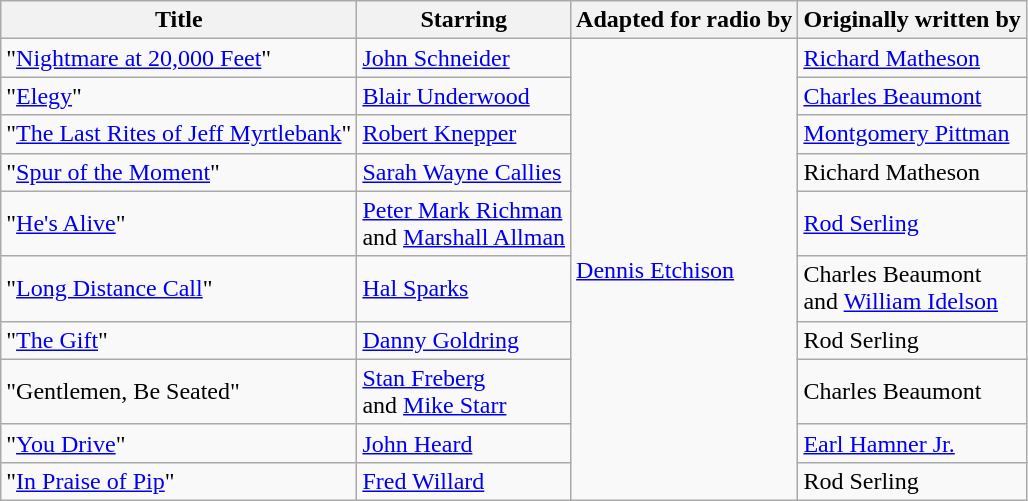<table class="wikitable">
<tr>
<th>Title</th>
<th>Starring</th>
<th>Adapted for radio by</th>
<th>Originally written by</th>
</tr>
<tr>
<td>"<a href='#'>Nightmare at 20,000 Feet</a>"</td>
<td><a href='#'>John Schneider</a></td>
<td rowspan="10"><a href='#'>Dennis Etchison</a></td>
<td><a href='#'>Richard Matheson</a></td>
</tr>
<tr>
<td>"<a href='#'>Elegy</a>"</td>
<td><a href='#'>Blair Underwood</a></td>
<td><a href='#'>Charles Beaumont</a></td>
</tr>
<tr>
<td>"<a href='#'>The Last Rites of Jeff Myrtlebank</a>"</td>
<td><a href='#'>Robert Knepper</a></td>
<td><a href='#'>Montgomery Pittman</a></td>
</tr>
<tr>
<td>"<a href='#'>Spur of the Moment</a>"</td>
<td><a href='#'>Sarah Wayne Callies</a></td>
<td>Richard Matheson</td>
</tr>
<tr>
<td>"<a href='#'>He's Alive</a>"</td>
<td><a href='#'>Peter Mark Richman</a><br>and <a href='#'>Marshall Allman</a></td>
<td><a href='#'>Rod Serling</a></td>
</tr>
<tr>
<td>"<a href='#'>Long Distance Call</a>"</td>
<td><a href='#'>Hal Sparks</a></td>
<td>Charles Beaumont<br>and <a href='#'>William Idelson</a></td>
</tr>
<tr>
<td>"<a href='#'>The Gift</a>"</td>
<td><a href='#'>Danny Goldring</a></td>
<td>Rod Serling</td>
</tr>
<tr>
<td>"Gentlemen, Be Seated"</td>
<td><a href='#'>Stan Freberg</a><br>and <a href='#'>Mike Starr</a></td>
<td>Charles Beaumont</td>
</tr>
<tr>
<td>"<a href='#'>You Drive</a>"</td>
<td><a href='#'>John Heard</a></td>
<td><a href='#'>Earl Hamner Jr.</a></td>
</tr>
<tr>
<td>"<a href='#'>In Praise of Pip</a>"</td>
<td><a href='#'>Fred Willard</a></td>
<td>Rod Serling</td>
</tr>
</table>
